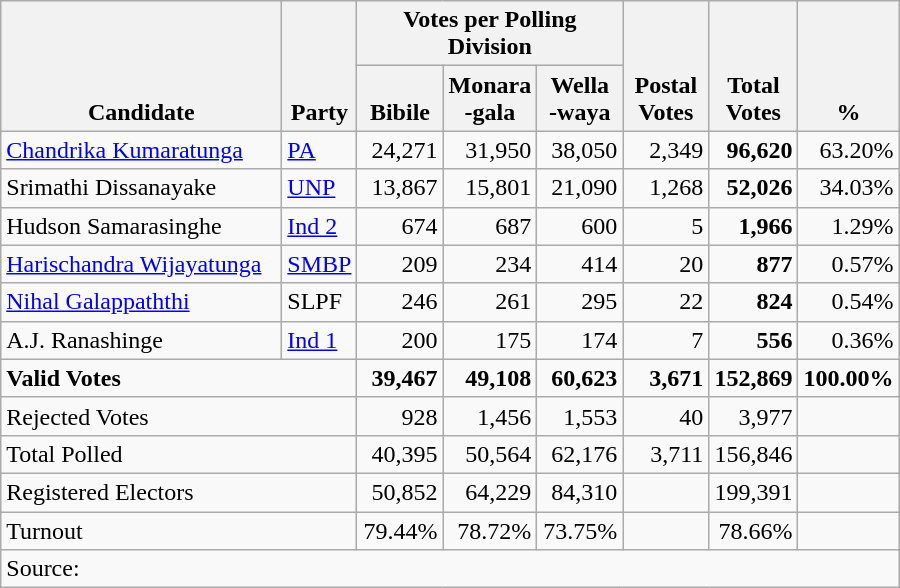<table class="wikitable" border="1" style="text-align:right;">
<tr>
<th align=left valign=bottom rowspan=2 width="180">Candidate</th>
<th align=left valign=bottom rowspan=2 width="40">Party</th>
<th colspan=3>Votes per Polling Division</th>
<th align=center valign=bottom rowspan=2 width="50">Postal<br>Votes</th>
<th align=center valign=bottom rowspan=2 width="50">Total Votes</th>
<th align=center valign=bottom rowspan=2 width="50">%</th>
</tr>
<tr>
<th align=center valign=bottom width="50">Bibile</th>
<th align=center valign=bottom width="50">Monara<br>-gala</th>
<th align=center valign=bottom width="50">Wella<br>-waya</th>
</tr>
<tr>
<td align=left><a href='#'>Chandrika Kumaratunga</a></td>
<td align=left><a href='#'>PA</a></td>
<td>24,271</td>
<td>31,950</td>
<td>38,050</td>
<td>2,349</td>
<td><strong>96,620</strong></td>
<td>63.20%</td>
</tr>
<tr>
<td align=left>Srimathi Dissanayake</td>
<td align=left><a href='#'>UNP</a></td>
<td>13,867</td>
<td>15,801</td>
<td>21,090</td>
<td>1,268</td>
<td><strong>52,026</strong></td>
<td>34.03%</td>
</tr>
<tr>
<td align=left>Hudson Samarasinghe</td>
<td align=left><a href='#'>Ind 2</a></td>
<td>674</td>
<td>687</td>
<td>600</td>
<td>5</td>
<td><strong>1,966</strong></td>
<td>1.29%</td>
</tr>
<tr>
<td align=left><a href='#'>Harischandra Wijayatunga</a></td>
<td align=left><a href='#'>SMBP</a></td>
<td>209</td>
<td>234</td>
<td>414</td>
<td>20</td>
<td><strong>877</strong></td>
<td>0.57%</td>
</tr>
<tr>
<td align=left><a href='#'>Nihal Galappaththi</a></td>
<td align=left>SLPF</td>
<td>246</td>
<td>261</td>
<td>295</td>
<td>22</td>
<td><strong>824</strong></td>
<td>0.54%</td>
</tr>
<tr>
<td align=left>A.J. Ranashinge</td>
<td align=left><a href='#'>Ind 1</a></td>
<td>200</td>
<td>175</td>
<td>174</td>
<td>7</td>
<td><strong>556</strong></td>
<td>0.36%</td>
</tr>
<tr>
<td align=left colspan=2><strong>Valid Votes</strong></td>
<td><strong>39,467</strong></td>
<td><strong>49,108</strong></td>
<td><strong>60,623</strong></td>
<td><strong>3,671</strong></td>
<td><strong>152,869</strong></td>
<td><strong>100.00%</strong></td>
</tr>
<tr>
<td align=left colspan=2>Rejected Votes</td>
<td>928</td>
<td>1,456</td>
<td>1,553</td>
<td>40</td>
<td>3,977</td>
<td></td>
</tr>
<tr>
<td align=left colspan=2>Total Polled</td>
<td>40,395</td>
<td>50,564</td>
<td>62,176</td>
<td>3,711</td>
<td>156,846</td>
<td></td>
</tr>
<tr>
<td align=left colspan=2>Registered Electors</td>
<td>50,852</td>
<td>64,229</td>
<td>84,310</td>
<td></td>
<td>199,391</td>
<td></td>
</tr>
<tr>
<td align=left colspan=2>Turnout</td>
<td>79.44%</td>
<td>78.72%</td>
<td>73.75%</td>
<td></td>
<td>78.66%</td>
<td></td>
</tr>
<tr>
<td align=left colspan=8>Source:</td>
</tr>
</table>
